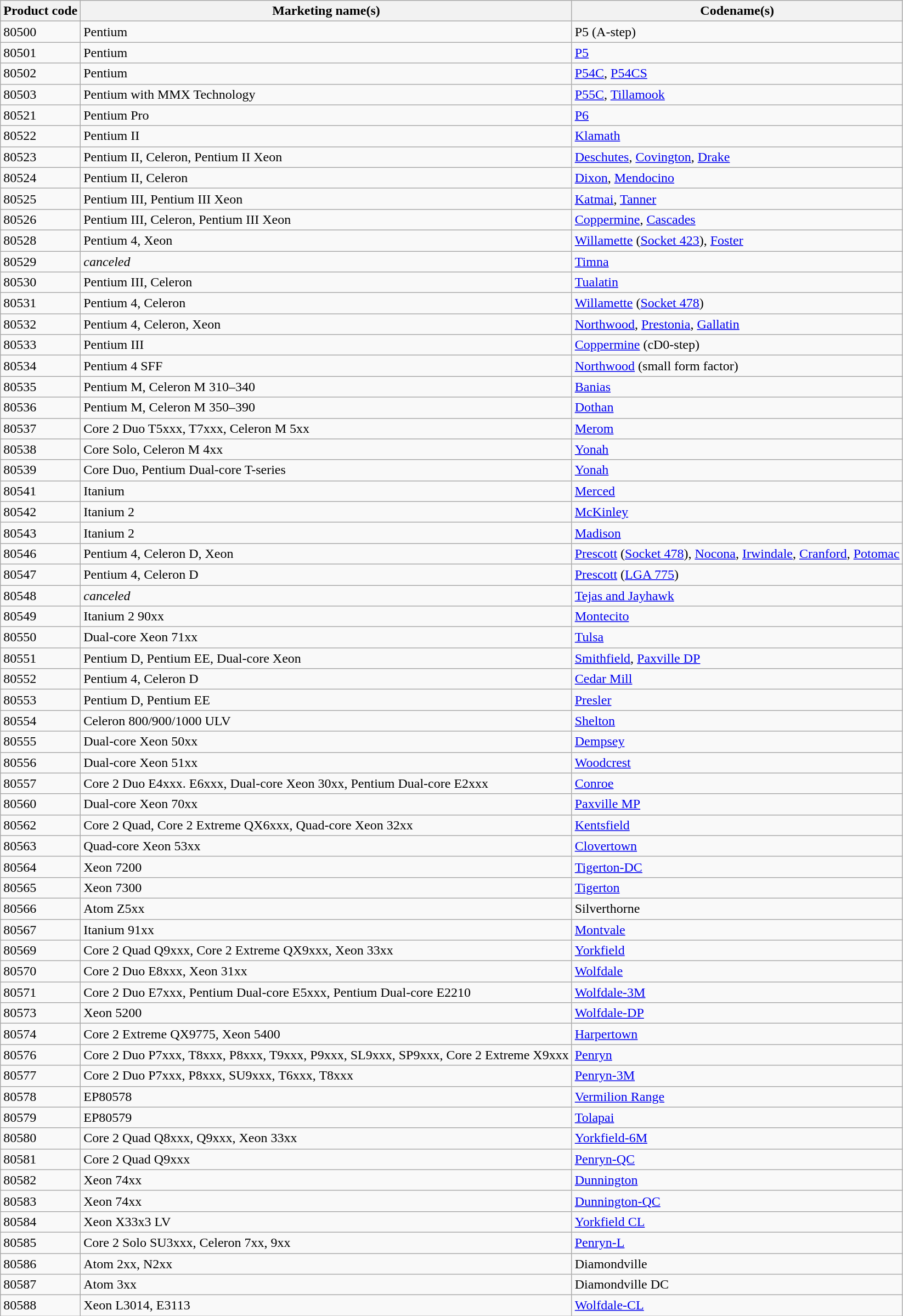<table class="wikitable">
<tr>
<th>Product code</th>
<th>Marketing name(s)</th>
<th>Codename(s)</th>
</tr>
<tr>
<td>80500</td>
<td>Pentium</td>
<td>P5 (A-step)</td>
</tr>
<tr>
<td>80501</td>
<td>Pentium</td>
<td><a href='#'>P5</a></td>
</tr>
<tr>
<td>80502</td>
<td>Pentium</td>
<td><a href='#'>P54C</a>, <a href='#'>P54CS</a></td>
</tr>
<tr>
<td>80503</td>
<td>Pentium with MMX Technology</td>
<td><a href='#'>P55C</a>, <a href='#'>Tillamook</a></td>
</tr>
<tr>
<td>80521</td>
<td>Pentium Pro</td>
<td><a href='#'>P6</a></td>
</tr>
<tr>
<td>80522</td>
<td>Pentium II</td>
<td><a href='#'>Klamath</a></td>
</tr>
<tr>
<td>80523</td>
<td>Pentium II, Celeron, Pentium II Xeon</td>
<td><a href='#'>Deschutes</a>, <a href='#'>Covington</a>, <a href='#'>Drake</a></td>
</tr>
<tr>
<td>80524</td>
<td>Pentium II, Celeron</td>
<td><a href='#'>Dixon</a>, <a href='#'>Mendocino</a></td>
</tr>
<tr>
<td>80525</td>
<td>Pentium III, Pentium III Xeon</td>
<td><a href='#'>Katmai</a>, <a href='#'>Tanner</a></td>
</tr>
<tr>
<td>80526</td>
<td>Pentium III, Celeron, Pentium III Xeon</td>
<td><a href='#'>Coppermine</a>, <a href='#'>Cascades</a></td>
</tr>
<tr>
<td>80528</td>
<td>Pentium 4, Xeon</td>
<td><a href='#'>Willamette</a> (<a href='#'>Socket 423</a>), <a href='#'>Foster</a></td>
</tr>
<tr>
<td>80529</td>
<td><em>canceled</em></td>
<td><a href='#'>Timna</a></td>
</tr>
<tr>
<td>80530</td>
<td>Pentium III, Celeron</td>
<td><a href='#'>Tualatin</a></td>
</tr>
<tr>
<td>80531</td>
<td>Pentium 4, Celeron</td>
<td><a href='#'>Willamette</a> (<a href='#'>Socket 478</a>)</td>
</tr>
<tr>
<td>80532</td>
<td>Pentium 4, Celeron, Xeon</td>
<td><a href='#'>Northwood</a>, <a href='#'>Prestonia</a>, <a href='#'>Gallatin</a></td>
</tr>
<tr>
<td>80533</td>
<td>Pentium III</td>
<td><a href='#'>Coppermine</a> (cD0-step)</td>
</tr>
<tr>
<td>80534</td>
<td>Pentium 4 SFF</td>
<td><a href='#'>Northwood</a> (small form factor)</td>
</tr>
<tr>
<td>80535</td>
<td>Pentium M, Celeron M 310–340</td>
<td><a href='#'>Banias</a></td>
</tr>
<tr>
<td>80536</td>
<td>Pentium M, Celeron M 350–390</td>
<td><a href='#'>Dothan</a></td>
</tr>
<tr>
<td>80537</td>
<td>Core 2 Duo T5xxx, T7xxx, Celeron M 5xx</td>
<td><a href='#'>Merom</a></td>
</tr>
<tr>
<td>80538</td>
<td>Core Solo, Celeron M 4xx</td>
<td><a href='#'>Yonah</a></td>
</tr>
<tr>
<td>80539</td>
<td>Core Duo, Pentium Dual-core T-series</td>
<td><a href='#'>Yonah</a></td>
</tr>
<tr>
<td>80541</td>
<td>Itanium</td>
<td><a href='#'>Merced</a></td>
</tr>
<tr>
<td>80542</td>
<td>Itanium 2</td>
<td><a href='#'>McKinley</a></td>
</tr>
<tr>
<td>80543</td>
<td>Itanium 2</td>
<td><a href='#'>Madison</a></td>
</tr>
<tr>
<td>80546</td>
<td>Pentium 4, Celeron D, Xeon</td>
<td><a href='#'>Prescott</a> (<a href='#'>Socket 478</a>), <a href='#'>Nocona</a>, <a href='#'>Irwindale</a>, <a href='#'>Cranford</a>, <a href='#'>Potomac</a></td>
</tr>
<tr>
<td>80547</td>
<td>Pentium 4, Celeron D</td>
<td><a href='#'>Prescott</a> (<a href='#'>LGA 775</a>)</td>
</tr>
<tr>
<td>80548</td>
<td><em>canceled</em></td>
<td><a href='#'>Tejas and Jayhawk</a></td>
</tr>
<tr>
<td>80549</td>
<td>Itanium 2 90xx</td>
<td><a href='#'>Montecito</a></td>
</tr>
<tr>
<td>80550</td>
<td>Dual-core Xeon 71xx</td>
<td><a href='#'>Tulsa</a></td>
</tr>
<tr>
<td>80551</td>
<td>Pentium D, Pentium EE, Dual-core Xeon</td>
<td><a href='#'>Smithfield</a>, <a href='#'>Paxville DP</a></td>
</tr>
<tr>
<td>80552</td>
<td>Pentium 4, Celeron D</td>
<td><a href='#'>Cedar Mill</a></td>
</tr>
<tr>
<td>80553</td>
<td>Pentium D, Pentium EE</td>
<td><a href='#'>Presler</a></td>
</tr>
<tr>
<td>80554</td>
<td>Celeron 800/900/1000 ULV</td>
<td><a href='#'>Shelton</a></td>
</tr>
<tr>
<td>80555</td>
<td>Dual-core Xeon 50xx</td>
<td><a href='#'>Dempsey</a></td>
</tr>
<tr>
<td>80556</td>
<td>Dual-core Xeon 51xx</td>
<td><a href='#'>Woodcrest</a></td>
</tr>
<tr>
<td>80557</td>
<td>Core 2 Duo E4xxx. E6xxx, Dual-core Xeon 30xx, Pentium Dual-core E2xxx</td>
<td><a href='#'>Conroe</a></td>
</tr>
<tr>
<td>80560</td>
<td>Dual-core Xeon 70xx</td>
<td><a href='#'>Paxville MP</a></td>
</tr>
<tr>
<td>80562</td>
<td>Core 2 Quad, Core 2 Extreme QX6xxx, Quad-core Xeon 32xx</td>
<td><a href='#'>Kentsfield</a></td>
</tr>
<tr>
<td>80563</td>
<td>Quad-core Xeon 53xx</td>
<td><a href='#'>Clovertown</a></td>
</tr>
<tr>
<td>80564</td>
<td>Xeon 7200</td>
<td><a href='#'>Tigerton-DC</a></td>
</tr>
<tr>
<td>80565</td>
<td>Xeon 7300</td>
<td><a href='#'>Tigerton</a></td>
</tr>
<tr>
<td>80566</td>
<td>Atom Z5xx</td>
<td>Silverthorne</td>
</tr>
<tr>
<td>80567</td>
<td>Itanium 91xx</td>
<td><a href='#'>Montvale</a></td>
</tr>
<tr>
<td>80569</td>
<td>Core 2 Quad Q9xxx, Core 2 Extreme QX9xxx, Xeon 33xx</td>
<td><a href='#'>Yorkfield</a></td>
</tr>
<tr>
<td>80570</td>
<td>Core 2 Duo E8xxx, Xeon 31xx</td>
<td><a href='#'>Wolfdale</a></td>
</tr>
<tr>
<td>80571</td>
<td>Core 2 Duo E7xxx, Pentium Dual-core E5xxx, Pentium Dual-core E2210</td>
<td><a href='#'>Wolfdale-3M</a></td>
</tr>
<tr>
<td>80573</td>
<td>Xeon 5200</td>
<td><a href='#'>Wolfdale-DP</a></td>
</tr>
<tr>
<td>80574</td>
<td>Core 2 Extreme QX9775, Xeon 5400</td>
<td><a href='#'>Harpertown</a></td>
</tr>
<tr>
<td>80576</td>
<td>Core 2 Duo P7xxx, T8xxx, P8xxx, T9xxx, P9xxx, SL9xxx, SP9xxx, Core 2 Extreme X9xxx</td>
<td><a href='#'>Penryn</a></td>
</tr>
<tr>
<td>80577</td>
<td>Core 2 Duo P7xxx, P8xxx, SU9xxx, T6xxx, T8xxx</td>
<td><a href='#'>Penryn-3M</a></td>
</tr>
<tr>
<td>80578</td>
<td>EP80578</td>
<td><a href='#'>Vermilion Range</a></td>
</tr>
<tr>
<td>80579</td>
<td>EP80579</td>
<td><a href='#'>Tolapai</a></td>
</tr>
<tr>
<td>80580</td>
<td>Core 2 Quad Q8xxx, Q9xxx, Xeon 33xx</td>
<td><a href='#'>Yorkfield-6M</a></td>
</tr>
<tr>
<td>80581</td>
<td>Core 2 Quad Q9xxx</td>
<td><a href='#'>Penryn-QC</a></td>
</tr>
<tr>
<td>80582</td>
<td>Xeon 74xx</td>
<td><a href='#'>Dunnington</a></td>
</tr>
<tr>
<td>80583</td>
<td>Xeon 74xx</td>
<td><a href='#'>Dunnington-QC</a></td>
</tr>
<tr>
<td>80584</td>
<td>Xeon X33x3 LV</td>
<td><a href='#'>Yorkfield CL</a></td>
</tr>
<tr>
<td>80585</td>
<td>Core 2 Solo SU3xxx, Celeron 7xx, 9xx</td>
<td><a href='#'>Penryn-L</a></td>
</tr>
<tr>
<td>80586</td>
<td>Atom 2xx, N2xx</td>
<td>Diamondville</td>
</tr>
<tr>
<td>80587</td>
<td>Atom 3xx</td>
<td>Diamondville DC</td>
</tr>
<tr>
<td>80588</td>
<td>Xeon L3014, E3113</td>
<td><a href='#'>Wolfdale-CL</a></td>
</tr>
</table>
